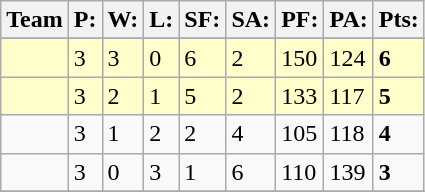<table class="wikitable">
<tr>
<th>Team</th>
<th>P:</th>
<th>W:</th>
<th>L:</th>
<th>SF:</th>
<th>SA:</th>
<th>PF:</th>
<th>PA:</th>
<th>Pts:</th>
</tr>
<tr valign="top">
</tr>
<tr bgcolor="#ffffcc">
<td></td>
<td>3</td>
<td>3</td>
<td>0</td>
<td>6</td>
<td>2</td>
<td>150</td>
<td>124</td>
<td><strong>6</strong></td>
</tr>
<tr bgcolor="#ffffcc">
<td></td>
<td>3</td>
<td>2</td>
<td>1</td>
<td>5</td>
<td>2</td>
<td>133</td>
<td>117</td>
<td><strong>5</strong></td>
</tr>
<tr>
<td></td>
<td>3</td>
<td>1</td>
<td>2</td>
<td>2</td>
<td>4</td>
<td>105</td>
<td>118</td>
<td><strong>4</strong></td>
</tr>
<tr>
<td></td>
<td>3</td>
<td>0</td>
<td>3</td>
<td>1</td>
<td>6</td>
<td>110</td>
<td>139</td>
<td><strong>3</strong></td>
</tr>
<tr>
</tr>
</table>
